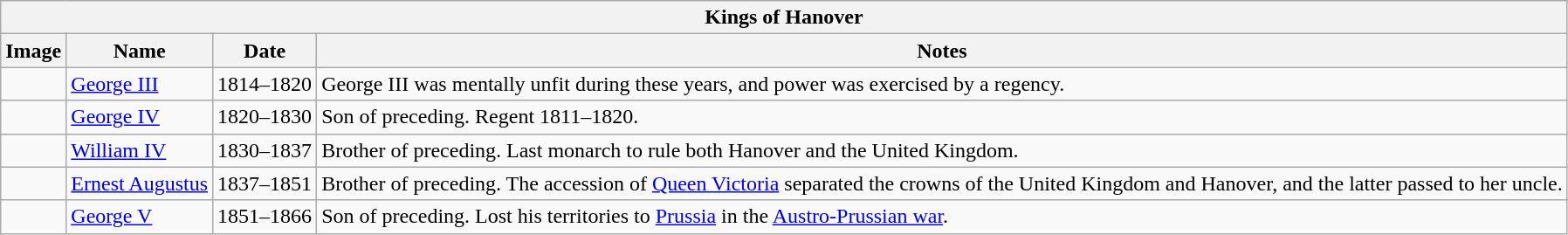<table class="wikitable">
<tr>
<th colspan=4>Kings of Hanover</th>
</tr>
<tr>
<th>Image</th>
<th>Name</th>
<th>Date</th>
<th>Notes</th>
</tr>
<tr>
<td></td>
<td><a href='#'>George III</a></td>
<td>1814–1820</td>
<td>George III was mentally unfit during these years, and power was exercised by a regency.</td>
</tr>
<tr>
<td></td>
<td><a href='#'>George IV</a></td>
<td>1820–1830</td>
<td>Son of preceding. Regent 1811–1820.</td>
</tr>
<tr>
<td></td>
<td><a href='#'>William IV</a></td>
<td>1830–1837</td>
<td>Brother of preceding. Last monarch to rule both Hanover and the United Kingdom.</td>
</tr>
<tr>
<td></td>
<td><a href='#'>Ernest Augustus</a></td>
<td>1837–1851</td>
<td>Brother of preceding. The accession of <a href='#'>Queen Victoria</a> separated the crowns of the United Kingdom and Hanover, and the latter passed to her uncle.</td>
</tr>
<tr>
<td></td>
<td><a href='#'>George V</a></td>
<td>1851–1866</td>
<td>Son of preceding. Lost his territories to <a href='#'>Prussia</a> in the <a href='#'>Austro-Prussian war</a>.</td>
</tr>
</table>
